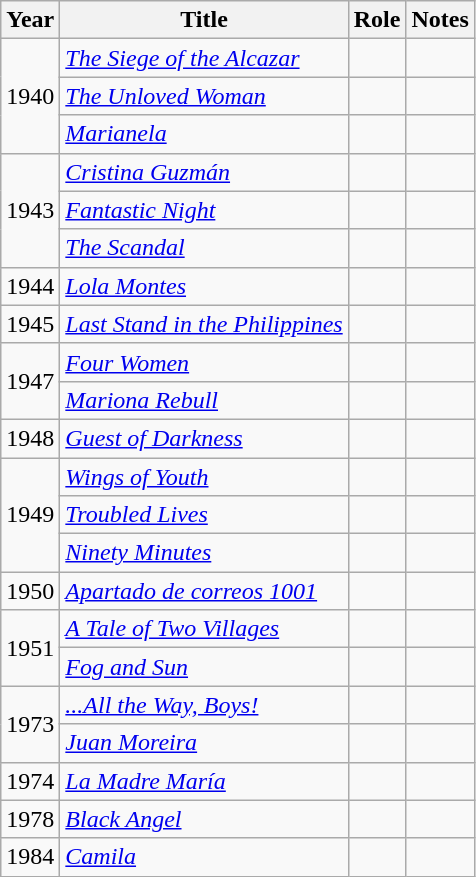<table class="wikitable sortable">
<tr>
<th>Year</th>
<th>Title</th>
<th>Role</th>
<th class="unsortable">Notes</th>
</tr>
<tr>
<td rowspan=3>1940</td>
<td><em><a href='#'>The Siege of the Alcazar</a></em></td>
<td></td>
<td></td>
</tr>
<tr>
<td><em><a href='#'>The Unloved Woman</a></em></td>
<td></td>
<td></td>
</tr>
<tr>
<td><em><a href='#'>Marianela</a></em></td>
<td></td>
<td></td>
</tr>
<tr>
<td rowspan=3>1943</td>
<td><em><a href='#'>Cristina Guzmán</a></em></td>
<td></td>
<td></td>
</tr>
<tr>
<td><em><a href='#'>Fantastic Night</a></em></td>
<td></td>
<td></td>
</tr>
<tr>
<td><em><a href='#'>The Scandal</a></em></td>
<td></td>
<td></td>
</tr>
<tr>
<td>1944</td>
<td><em><a href='#'>Lola Montes</a></em></td>
<td></td>
<td></td>
</tr>
<tr>
<td>1945</td>
<td><em><a href='#'>Last Stand in the Philippines</a></em></td>
<td></td>
<td></td>
</tr>
<tr>
<td rowspan=2>1947</td>
<td><em><a href='#'>Four Women</a></em></td>
<td></td>
<td></td>
</tr>
<tr>
<td><em><a href='#'>Mariona Rebull</a></em></td>
<td></td>
<td></td>
</tr>
<tr>
<td>1948</td>
<td><em><a href='#'>Guest of Darkness</a></em></td>
<td></td>
<td></td>
</tr>
<tr>
<td rowspan=3>1949</td>
<td><em><a href='#'>Wings of Youth</a></em></td>
<td></td>
<td></td>
</tr>
<tr>
<td><em><a href='#'>Troubled Lives</a></em></td>
<td></td>
<td></td>
</tr>
<tr>
<td><em><a href='#'>Ninety Minutes</a></em></td>
<td></td>
<td></td>
</tr>
<tr>
<td>1950</td>
<td><em><a href='#'>Apartado de correos 1001</a></em></td>
<td></td>
<td></td>
</tr>
<tr>
<td rowspan=2>1951</td>
<td><em><a href='#'>A Tale of Two Villages</a></em></td>
<td></td>
<td></td>
</tr>
<tr>
<td><em><a href='#'>Fog and Sun</a></em></td>
<td></td>
<td></td>
</tr>
<tr>
<td rowspan=2>1973</td>
<td><em><a href='#'>...All the Way, Boys!</a></em></td>
<td></td>
<td></td>
</tr>
<tr>
<td><em><a href='#'>Juan Moreira</a></em></td>
<td></td>
<td></td>
</tr>
<tr>
<td>1974</td>
<td><em><a href='#'>La Madre María</a></em></td>
<td></td>
<td></td>
</tr>
<tr>
<td>1978</td>
<td><em><a href='#'>Black Angel</a></em></td>
<td></td>
<td></td>
</tr>
<tr>
<td>1984</td>
<td><em><a href='#'>Camila</a></em></td>
<td></td>
<td></td>
</tr>
</table>
